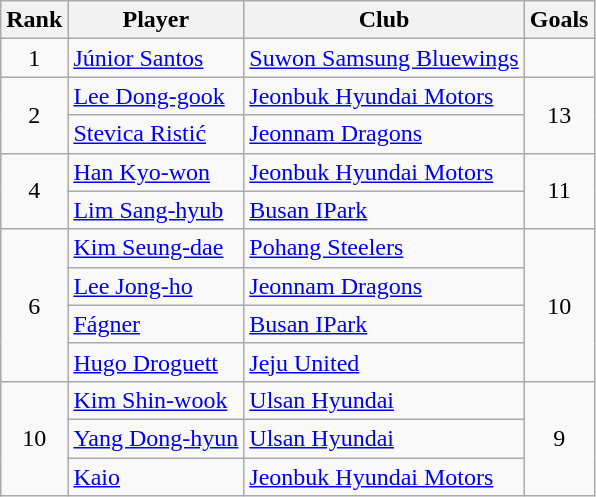<table class="wikitable">
<tr>
<th>Rank</th>
<th>Player</th>
<th>Club</th>
<th>Goals</th>
</tr>
<tr>
<td align="center" rowspan=1>1</td>
<td> <a href='#'>Júnior Santos</a></td>
<td><a href='#'>Suwon Samsung Bluewings</a></td>
<td></td>
</tr>
<tr>
<td align="center" rowspan=2>2</td>
<td> <a href='#'>Lee Dong-gook</a></td>
<td><a href='#'>Jeonbuk Hyundai Motors</a></td>
<td align="center" rowspan="2">13</td>
</tr>
<tr>
<td> <a href='#'>Stevica Ristić</a></td>
<td><a href='#'>Jeonnam Dragons</a></td>
</tr>
<tr>
<td align="center" rowspan=2>4</td>
<td> <a href='#'>Han Kyo-won</a></td>
<td><a href='#'>Jeonbuk Hyundai Motors</a></td>
<td align="center" rowspan="2">11</td>
</tr>
<tr>
<td> <a href='#'>Lim Sang-hyub</a></td>
<td><a href='#'>Busan IPark</a></td>
</tr>
<tr>
<td align="center" rowspan=4>6</td>
<td> <a href='#'>Kim Seung-dae</a></td>
<td><a href='#'>Pohang Steelers</a></td>
<td align="center" rowspan="4">10</td>
</tr>
<tr>
<td> <a href='#'>Lee Jong-ho</a></td>
<td><a href='#'>Jeonnam Dragons</a></td>
</tr>
<tr>
<td> <a href='#'>Fágner</a></td>
<td><a href='#'>Busan IPark</a></td>
</tr>
<tr>
<td> <a href='#'>Hugo Droguett</a></td>
<td><a href='#'>Jeju United</a></td>
</tr>
<tr>
<td align="center" rowspan=3>10</td>
<td> <a href='#'>Kim Shin-wook</a></td>
<td><a href='#'>Ulsan Hyundai</a></td>
<td align="center" rowspan="3">9</td>
</tr>
<tr>
<td> <a href='#'>Yang Dong-hyun</a></td>
<td><a href='#'>Ulsan Hyundai</a></td>
</tr>
<tr>
<td> <a href='#'>Kaio</a></td>
<td><a href='#'>Jeonbuk Hyundai Motors</a></td>
</tr>
</table>
